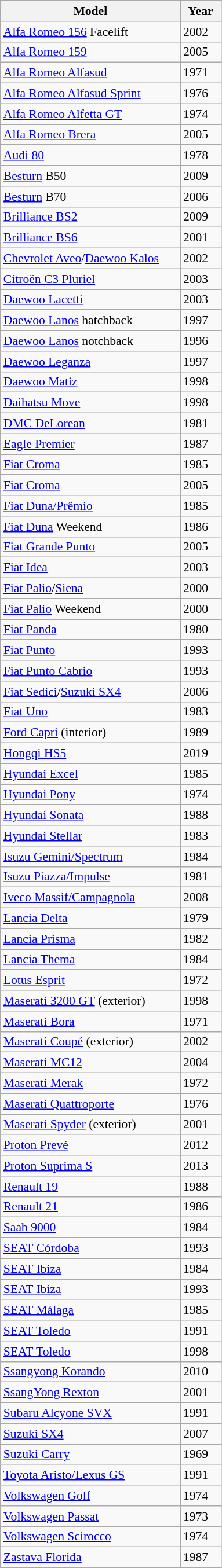<table class="wikitable sortable" style="font-size:90%;">
<tr>
<th width=200px>Model</th>
<th width=40px>Year</th>
</tr>
<tr>
<td><a href='#'>Alfa Romeo 156</a> Facelift</td>
<td>2002</td>
</tr>
<tr>
<td><a href='#'>Alfa Romeo 159</a></td>
<td>2005</td>
</tr>
<tr>
<td><a href='#'>Alfa Romeo Alfasud</a></td>
<td>1971</td>
</tr>
<tr>
<td><a href='#'>Alfa Romeo Alfasud Sprint</a></td>
<td>1976</td>
</tr>
<tr>
<td><a href='#'>Alfa Romeo Alfetta GT</a></td>
<td>1974</td>
</tr>
<tr>
<td><a href='#'>Alfa Romeo Brera</a></td>
<td>2005</td>
</tr>
<tr>
<td><a href='#'>Audi 80</a></td>
<td>1978</td>
</tr>
<tr>
<td><a href='#'>Besturn</a> B50</td>
<td>2009</td>
</tr>
<tr>
<td><a href='#'>Besturn</a> B70</td>
<td>2006</td>
</tr>
<tr>
<td><a href='#'>Brilliance BS2</a></td>
<td>2009</td>
</tr>
<tr>
<td><a href='#'>Brilliance BS6</a></td>
<td>2001</td>
</tr>
<tr>
<td><a href='#'>Chevrolet Aveo</a>/<a href='#'>Daewoo Kalos</a></td>
<td>2002</td>
</tr>
<tr>
<td><a href='#'>Citroën C3 Pluriel</a></td>
<td>2003</td>
</tr>
<tr>
<td><a href='#'>Daewoo Lacetti</a></td>
<td>2003</td>
</tr>
<tr>
<td><a href='#'>Daewoo Lanos</a> hatchback</td>
<td>1997</td>
</tr>
<tr>
<td><a href='#'>Daewoo Lanos</a> notchback</td>
<td>1996</td>
</tr>
<tr>
<td><a href='#'>Daewoo Leganza</a></td>
<td>1997</td>
</tr>
<tr>
<td><a href='#'>Daewoo Matiz</a></td>
<td>1998</td>
</tr>
<tr>
<td><a href='#'>Daihatsu Move</a></td>
<td>1998</td>
</tr>
<tr>
<td><a href='#'>DMC DeLorean</a></td>
<td>1981</td>
</tr>
<tr>
<td><a href='#'>Eagle Premier</a></td>
<td>1987</td>
</tr>
<tr>
<td><a href='#'>Fiat Croma</a></td>
<td>1985</td>
</tr>
<tr>
<td><a href='#'>Fiat Croma</a></td>
<td>2005</td>
</tr>
<tr>
<td><a href='#'>Fiat Duna/Prêmio</a></td>
<td>1985</td>
</tr>
<tr>
<td><a href='#'>Fiat Duna</a> Weekend</td>
<td>1986</td>
</tr>
<tr>
<td><a href='#'>Fiat Grande Punto</a></td>
<td>2005</td>
</tr>
<tr>
<td><a href='#'>Fiat Idea</a></td>
<td>2003</td>
</tr>
<tr>
<td><a href='#'>Fiat Palio</a>/<a href='#'>Siena</a></td>
<td>2000</td>
</tr>
<tr>
<td><a href='#'>Fiat Palio</a> Weekend</td>
<td>2000</td>
</tr>
<tr>
<td><a href='#'>Fiat Panda</a></td>
<td>1980</td>
</tr>
<tr>
<td><a href='#'>Fiat Punto</a></td>
<td>1993</td>
</tr>
<tr>
<td><a href='#'>Fiat Punto Cabrio</a></td>
<td>1993</td>
</tr>
<tr>
<td><a href='#'>Fiat Sedici</a>/<a href='#'>Suzuki SX4</a></td>
<td>2006</td>
</tr>
<tr>
<td><a href='#'>Fiat Uno</a></td>
<td>1983</td>
</tr>
<tr>
<td><a href='#'>Ford Capri</a> (interior)</td>
<td>1989</td>
</tr>
<tr>
<td><a href='#'>Hongqi HS5</a></td>
<td>2019</td>
</tr>
<tr>
<td><a href='#'>Hyundai Excel</a></td>
<td>1985</td>
</tr>
<tr>
<td><a href='#'>Hyundai Pony</a></td>
<td>1974</td>
</tr>
<tr>
<td><a href='#'>Hyundai Sonata</a></td>
<td>1988</td>
</tr>
<tr>
<td><a href='#'>Hyundai Stellar</a></td>
<td>1983</td>
</tr>
<tr>
<td><a href='#'>Isuzu Gemini/Spectrum</a></td>
<td>1984</td>
</tr>
<tr>
<td><a href='#'>Isuzu Piazza/Impulse</a></td>
<td>1981</td>
</tr>
<tr>
<td><a href='#'>Iveco Massif/Campagnola</a></td>
<td>2008</td>
</tr>
<tr>
<td><a href='#'>Lancia Delta</a></td>
<td>1979</td>
</tr>
<tr>
<td><a href='#'>Lancia Prisma</a></td>
<td>1982</td>
</tr>
<tr>
<td><a href='#'>Lancia Thema</a></td>
<td>1984</td>
</tr>
<tr>
<td><a href='#'>Lotus Esprit</a></td>
<td>1972</td>
</tr>
<tr>
<td><a href='#'>Maserati 3200 GT</a> (exterior)</td>
<td>1998</td>
</tr>
<tr>
<td><a href='#'>Maserati Bora</a></td>
<td>1971</td>
</tr>
<tr>
<td><a href='#'>Maserati Coupé</a> (exterior)</td>
<td>2002</td>
</tr>
<tr>
<td><a href='#'>Maserati MC12</a></td>
<td>2004</td>
</tr>
<tr>
<td><a href='#'>Maserati Merak</a></td>
<td>1972</td>
</tr>
<tr>
<td><a href='#'>Maserati Quattroporte</a></td>
<td>1976</td>
</tr>
<tr>
<td><a href='#'>Maserati Spyder</a> (exterior)</td>
<td>2001</td>
</tr>
<tr>
<td><a href='#'>Proton Prevé</a></td>
<td>2012</td>
</tr>
<tr>
<td><a href='#'>Proton Suprima S</a></td>
<td>2013</td>
</tr>
<tr>
<td><a href='#'>Renault 19</a></td>
<td>1988</td>
</tr>
<tr>
<td><a href='#'>Renault 21</a></td>
<td>1986</td>
</tr>
<tr>
<td><a href='#'>Saab 9000</a></td>
<td>1984</td>
</tr>
<tr>
<td><a href='#'>SEAT Córdoba</a></td>
<td>1993</td>
</tr>
<tr>
<td><a href='#'>SEAT Ibiza</a></td>
<td>1984</td>
</tr>
<tr>
<td><a href='#'>SEAT Ibiza</a></td>
<td>1993</td>
</tr>
<tr>
<td><a href='#'>SEAT Málaga</a></td>
<td>1985</td>
</tr>
<tr>
<td><a href='#'>SEAT Toledo</a></td>
<td>1991</td>
</tr>
<tr>
<td><a href='#'>SEAT Toledo</a></td>
<td>1998</td>
</tr>
<tr>
<td><a href='#'>Ssangyong Korando</a></td>
<td>2010</td>
</tr>
<tr>
<td><a href='#'>SsangYong Rexton</a></td>
<td>2001</td>
</tr>
<tr>
<td><a href='#'>Subaru Alcyone SVX</a></td>
<td>1991</td>
</tr>
<tr>
<td><a href='#'>Suzuki SX4</a></td>
<td>2007</td>
</tr>
<tr>
<td><a href='#'>Suzuki Carry</a></td>
<td>1969</td>
</tr>
<tr>
<td><a href='#'>Toyota Aristo/Lexus GS</a></td>
<td>1991</td>
</tr>
<tr>
<td><a href='#'>Volkswagen Golf</a></td>
<td>1974</td>
</tr>
<tr>
<td><a href='#'>Volkswagen Passat</a></td>
<td>1973</td>
</tr>
<tr>
<td><a href='#'>Volkswagen Scirocco</a></td>
<td>1974</td>
</tr>
<tr>
<td><a href='#'>Zastava Florida</a></td>
<td>1987</td>
</tr>
</table>
